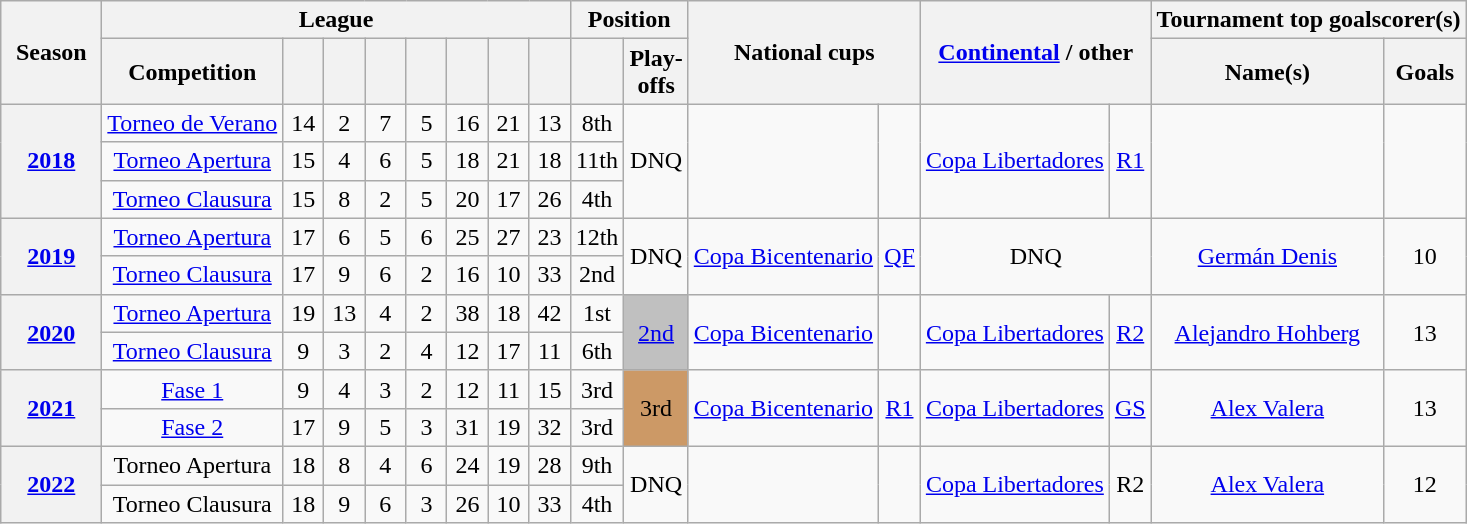<table class="wikitable" style="text-align: center">
<tr>
<th width=60px rowspan=2>Season</th>
<th colspan="8">League</th>
<th colspan=2>Position</th>
<th rowspan=2 colspan=2>National cups</th>
<th rowspan=2 colspan=2><a href='#'>Continental</a> / other</th>
<th colspan=2>Tournament top goalscorer(s)</th>
</tr>
<tr>
<th>Competition</th>
<th width="20"></th>
<th width="20"></th>
<th width="20"></th>
<th width="20"></th>
<th width="20"></th>
<th width="20"></th>
<th width="20"></th>
<th width="20"></th>
<th width="20">Play-offs</th>
<th>Name(s)</th>
<th>Goals</th>
</tr>
<tr>
<th rowspan=3><a href='#'>2018</a></th>
<td><a href='#'>Torneo de Verano</a></td>
<td>14</td>
<td>2</td>
<td>7</td>
<td>5</td>
<td>16</td>
<td>21</td>
<td>13</td>
<td>8th</td>
<td rowspan=3>DNQ</td>
<td rowspan=3></td>
<td rowspan=3></td>
<td rowspan=3><a href='#'>Copa Libertadores</a></td>
<td rowspan=3><a href='#'>R1</a></td>
<td rowspan=3></td>
<td rowspan=3></td>
</tr>
<tr>
<td><a href='#'>Torneo Apertura</a></td>
<td>15</td>
<td>4</td>
<td>6</td>
<td>5</td>
<td>18</td>
<td>21</td>
<td>18</td>
<td>11th</td>
</tr>
<tr>
<td><a href='#'>Torneo Clausura</a></td>
<td>15</td>
<td>8</td>
<td>2</td>
<td>5</td>
<td>20</td>
<td>17</td>
<td>26</td>
<td>4th</td>
</tr>
<tr>
<th rowspan=2><a href='#'>2019</a></th>
<td><a href='#'>Torneo Apertura</a></td>
<td>17</td>
<td>6</td>
<td>5</td>
<td>6</td>
<td>25</td>
<td>27</td>
<td>23</td>
<td>12th</td>
<td rowspan=2>DNQ</td>
<td rowspan=2><a href='#'>Copa Bicentenario</a></td>
<td rowspan=2><a href='#'>QF</a></td>
<td rowspan=2 colspan=2>DNQ</td>
<td rowspan=2> <a href='#'>Germán Denis</a></td>
<td rowspan=2>10</td>
</tr>
<tr>
<td><a href='#'>Torneo Clausura</a></td>
<td>17</td>
<td>9</td>
<td>6</td>
<td>2</td>
<td>16</td>
<td>10</td>
<td>33</td>
<td>2nd</td>
</tr>
<tr>
<th rowspan=2><a href='#'>2020</a></th>
<td><a href='#'>Torneo Apertura</a></td>
<td>19</td>
<td>13</td>
<td>4</td>
<td>2</td>
<td>38</td>
<td>18</td>
<td>42</td>
<td>1st</td>
<td bgcolor=silver rowspan=2><a href='#'>2nd</a></td>
<td rowspan=2><a href='#'>Copa Bicentenario</a></td>
<td rowspan=2></td>
<td rowspan=2><a href='#'>Copa Libertadores</a></td>
<td rowspan=2><a href='#'>R2</a></td>
<td rowspan=2> <a href='#'>Alejandro Hohberg</a></td>
<td rowspan=2>13</td>
</tr>
<tr>
<td><a href='#'>Torneo Clausura</a></td>
<td>9</td>
<td>3</td>
<td>2</td>
<td>4</td>
<td>12</td>
<td>17</td>
<td>11</td>
<td>6th</td>
</tr>
<tr>
<th rowspan=2><a href='#'>2021</a></th>
<td><a href='#'>Fase 1</a></td>
<td>9</td>
<td>4</td>
<td>3</td>
<td>2</td>
<td>12</td>
<td>11</td>
<td>15</td>
<td>3rd</td>
<td rowspan=2 bgcolor=cc9966>3rd</td>
<td rowspan=2><a href='#'>Copa Bicentenario</a></td>
<td rowspan=2><a href='#'>R1</a></td>
<td rowspan=2><a href='#'>Copa Libertadores</a></td>
<td rowspan=2><a href='#'>GS</a></td>
<td rowspan=2> <a href='#'>Alex Valera</a></td>
<td rowspan=2>13</td>
</tr>
<tr>
<td><a href='#'>Fase 2</a></td>
<td>17</td>
<td>9</td>
<td>5</td>
<td>3</td>
<td>31</td>
<td>19</td>
<td>32</td>
<td>3rd</td>
</tr>
<tr>
<th rowspan="2"><a href='#'>2022</a></th>
<td>Torneo Apertura</td>
<td>18</td>
<td>8</td>
<td>4</td>
<td>6</td>
<td>24</td>
<td>19</td>
<td>28</td>
<td>9th</td>
<td rowspan="2">DNQ</td>
<td rowspan="2"></td>
<td rowspan="2"></td>
<td rowspan="2"><a href='#'>Copa Libertadores</a></td>
<td rowspan="2">R2</td>
<td rowspan="2"> <a href='#'>Alex Valera</a></td>
<td rowspan="2">12</td>
</tr>
<tr>
<td>Torneo Clausura</td>
<td>18</td>
<td>9</td>
<td>6</td>
<td>3</td>
<td>26</td>
<td>10</td>
<td>33</td>
<td>4th</td>
</tr>
</table>
